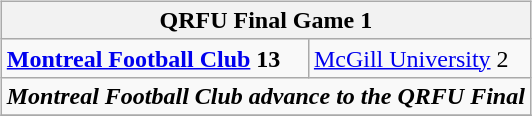<table cellspacing="10">
<tr>
<td valign="top"><br><table class="wikitable">
<tr>
<th bgcolor="#DDDDDD" colspan="4"><strong> QRFU Final</strong> Game 1</th>
</tr>
<tr>
<td><strong><a href='#'>Montreal Football Club</a> 13</strong></td>
<td><a href='#'>McGill University</a> 2</td>
</tr>
<tr>
<td align="center" colspan="4"><strong><em>Montreal Football Club advance to the QRFU Final</em></strong></td>
</tr>
<tr>
</tr>
</table>
</td>
</tr>
</table>
